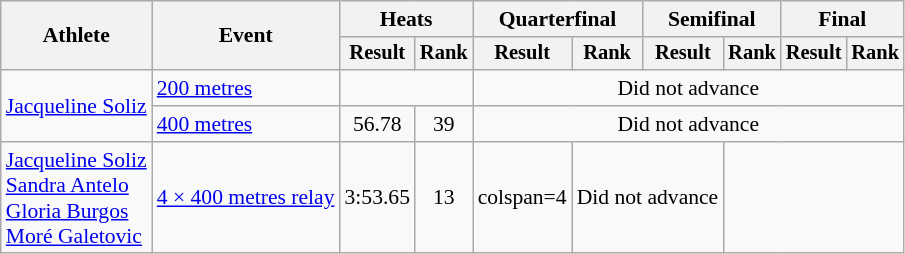<table class="wikitable" style="font-size:90%">
<tr>
<th rowspan="2">Athlete</th>
<th rowspan="2">Event</th>
<th colspan="2">Heats</th>
<th colspan="2">Quarterfinal</th>
<th colspan="2">Semifinal</th>
<th colspan="2">Final</th>
</tr>
<tr style="font-size:95%">
<th>Result</th>
<th>Rank</th>
<th>Result</th>
<th>Rank</th>
<th>Result</th>
<th>Rank</th>
<th>Result</th>
<th>Rank</th>
</tr>
<tr align=center>
<td align=left rowspan=2><a href='#'>Jacqueline Soliz</a></td>
<td align=left><a href='#'>200 metres</a></td>
<td colspan=2></td>
<td colspan=6>Did not advance</td>
</tr>
<tr align=center>
<td align=left><a href='#'>400 metres</a></td>
<td>56.78</td>
<td>39</td>
<td colspan=6>Did not advance</td>
</tr>
<tr align=center>
<td align=left><a href='#'>Jacqueline Soliz</a><br><a href='#'>Sandra Antelo</a><br><a href='#'>Gloria Burgos</a><br><a href='#'>Moré Galetovic</a></td>
<td align=left><a href='#'>4 × 400 metres relay</a></td>
<td>3:53.65</td>
<td>13</td>
<td>colspan=4</td>
<td colspan=2>Did not advance</td>
</tr>
</table>
